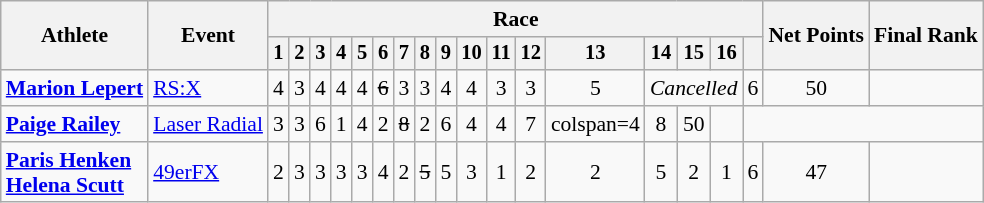<table class="wikitable" style="font-size:90%">
<tr>
<th rowspan=2>Athlete</th>
<th rowspan=2>Event</th>
<th colspan=17>Race</th>
<th rowspan=2>Net Points</th>
<th rowspan=2>Final Rank</th>
</tr>
<tr style="font-size:95%">
<th>1</th>
<th>2</th>
<th>3</th>
<th>4</th>
<th>5</th>
<th>6</th>
<th>7</th>
<th>8</th>
<th>9</th>
<th>10</th>
<th>11</th>
<th>12</th>
<th>13</th>
<th>14</th>
<th>15</th>
<th>16</th>
<th></th>
</tr>
<tr align=center>
<td align=left><strong><a href='#'>Marion Lepert</a></strong></td>
<td align=left><a href='#'>RS:X</a></td>
<td>4</td>
<td>3</td>
<td>4</td>
<td>4</td>
<td>4</td>
<td><s>6</s></td>
<td>3</td>
<td>3</td>
<td>4</td>
<td>4</td>
<td>3</td>
<td>3</td>
<td>5</td>
<td colspan=3><em>Cancelled</em></td>
<td>6</td>
<td>50</td>
<td></td>
</tr>
<tr align=center>
<td align=left><strong><a href='#'>Paige Railey</a></strong></td>
<td align=left><a href='#'>Laser Radial</a></td>
<td>3</td>
<td>3</td>
<td>6</td>
<td>1</td>
<td>4</td>
<td>2</td>
<td><s>8</s></td>
<td>2</td>
<td>6</td>
<td>4</td>
<td>4</td>
<td>7</td>
<td>colspan=4 </td>
<td>8</td>
<td>50</td>
<td></td>
</tr>
<tr align=center>
<td align=left><strong><a href='#'>Paris Henken</a><br><a href='#'>Helena Scutt</a></strong></td>
<td align=left><a href='#'>49erFX</a></td>
<td>2</td>
<td>3</td>
<td>3</td>
<td>3</td>
<td>3</td>
<td>4</td>
<td>2</td>
<td><s>5</s></td>
<td>5</td>
<td>3</td>
<td>1</td>
<td>2</td>
<td>2</td>
<td>5</td>
<td>2</td>
<td>1</td>
<td>6</td>
<td>47</td>
<td></td>
</tr>
</table>
